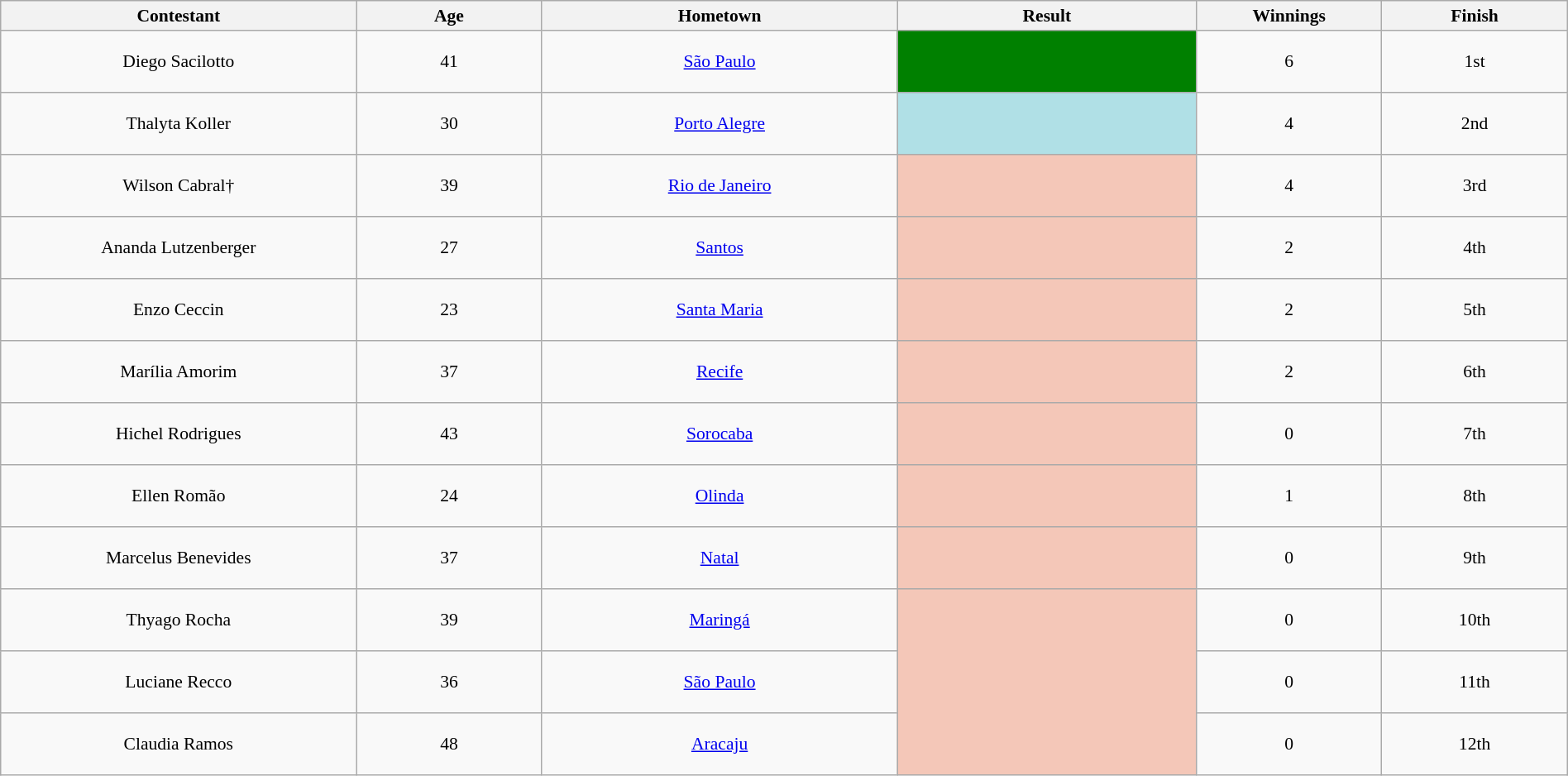<table class="wikitable sortable" style="margin:1em auto; text-align:center; font-size:90%; width:100%;">
<tr>
<th width="150px">Contestant</th>
<th width="075px">Age</th>
<th width="150px">Hometown</th>
<th width="125px">Result</th>
<th width="075px">Winnings</th>
<th width="075px">Finish</th>
</tr>
<tr style="height:50px">
<td>Diego Sacilotto</td>
<td>41</td>
<td><a href='#'>São Paulo</a></td>
<td bgcolor=008000></td>
<td>6</td>
<td>1st</td>
</tr>
<tr style="height:50px">
<td>Thalyta Koller</td>
<td>30</td>
<td><a href='#'>Porto Alegre</a></td>
<td bgcolor=B0E0E6></td>
<td>4</td>
<td>2nd</td>
</tr>
<tr style="height:50px">
<td>Wilson Cabral†</td>
<td>39</td>
<td><a href='#'>Rio de Janeiro</a></td>
<td bgcolor=F4C7B8></td>
<td>4</td>
<td>3rd</td>
</tr>
<tr style="height:50px">
<td>Ananda Lutzenberger</td>
<td>27</td>
<td><a href='#'>Santos</a></td>
<td bgcolor=F4C7B8></td>
<td>2</td>
<td>4th</td>
</tr>
<tr style="height:50px">
<td>Enzo Ceccin</td>
<td>23</td>
<td><a href='#'>Santa Maria</a></td>
<td bgcolor=F4C7B8></td>
<td>2</td>
<td>5th</td>
</tr>
<tr style="height:50px">
<td>Marília Amorim</td>
<td>37</td>
<td><a href='#'>Recife</a></td>
<td bgcolor=F4C7B8></td>
<td>2</td>
<td>6th</td>
</tr>
<tr style="height:50px">
<td>Hichel Rodrigues</td>
<td>43</td>
<td><a href='#'>Sorocaba</a></td>
<td bgcolor=F4C7B8></td>
<td>0</td>
<td>7th</td>
</tr>
<tr style="height:50px">
<td>Ellen Romão</td>
<td>24</td>
<td><a href='#'>Olinda</a></td>
<td bgcolor=F4C7B8></td>
<td>1</td>
<td>8th</td>
</tr>
<tr style="height:50px">
<td>Marcelus Benevides</td>
<td>37</td>
<td><a href='#'>Natal</a></td>
<td bgcolor=F4C7B8></td>
<td>0</td>
<td>9th</td>
</tr>
<tr style="height:50px">
<td>Thyago Rocha</td>
<td>39</td>
<td><a href='#'>Maringá</a></td>
<td rowspan=3 bgcolor=F4C7B8></td>
<td>0</td>
<td>10th</td>
</tr>
<tr style="height:50px">
<td>Luciane Recco</td>
<td>36</td>
<td><a href='#'>São Paulo</a></td>
<td>0</td>
<td>11th</td>
</tr>
<tr style="height:50px">
<td>Claudia Ramos</td>
<td>48</td>
<td><a href='#'>Aracaju</a></td>
<td>0</td>
<td>12th</td>
</tr>
</table>
